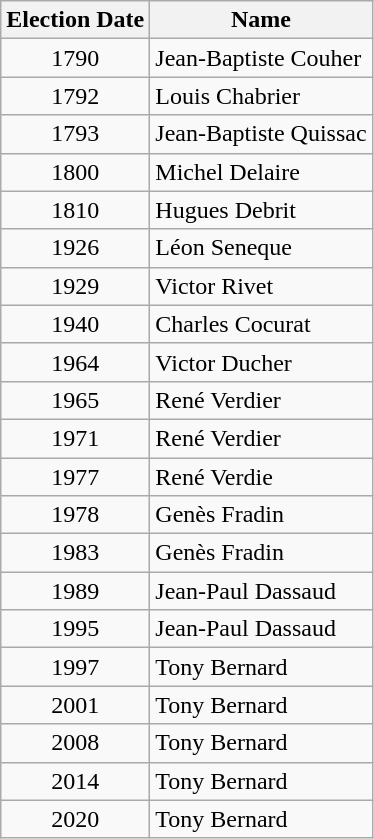<table class="wikitable">
<tr>
<th>Election Date</th>
<th>Name</th>
</tr>
<tr>
<td align=center>1790</td>
<td>Jean-Baptiste Couher</td>
</tr>
<tr>
<td align=center>1792</td>
<td>Louis Chabrier</td>
</tr>
<tr>
<td align=center>1793</td>
<td>Jean-Baptiste Quissac</td>
</tr>
<tr>
<td align=center>1800</td>
<td>Michel Delaire</td>
</tr>
<tr>
<td align=center>1810</td>
<td>Hugues Debrit</td>
</tr>
<tr>
<td align=center>1926</td>
<td>Léon Seneque</td>
</tr>
<tr>
<td align=center>1929</td>
<td>Victor Rivet</td>
</tr>
<tr>
<td align=center>1940</td>
<td>Charles Cocurat</td>
</tr>
<tr>
<td align=center>1964</td>
<td>Victor Ducher</td>
</tr>
<tr>
<td align=center>1965</td>
<td>René Verdier</td>
</tr>
<tr>
<td align=center>1971</td>
<td>René Verdier</td>
</tr>
<tr>
<td align=center>1977</td>
<td>René Verdie</td>
</tr>
<tr>
<td align=center>1978</td>
<td>Genès Fradin</td>
</tr>
<tr>
<td align=center>1983</td>
<td>Genès Fradin</td>
</tr>
<tr>
<td align=center>1989</td>
<td>Jean-Paul Dassaud</td>
</tr>
<tr>
<td align=center>1995</td>
<td>Jean-Paul Dassaud</td>
</tr>
<tr>
<td align=center>1997</td>
<td>Tony Bernard</td>
</tr>
<tr>
<td align=center>2001</td>
<td>Tony Bernard</td>
</tr>
<tr>
<td align=center>2008</td>
<td>Tony Bernard</td>
</tr>
<tr>
<td align=center>2014</td>
<td>Tony Bernard</td>
</tr>
<tr>
<td align=center>2020</td>
<td>Tony Bernard</td>
</tr>
</table>
